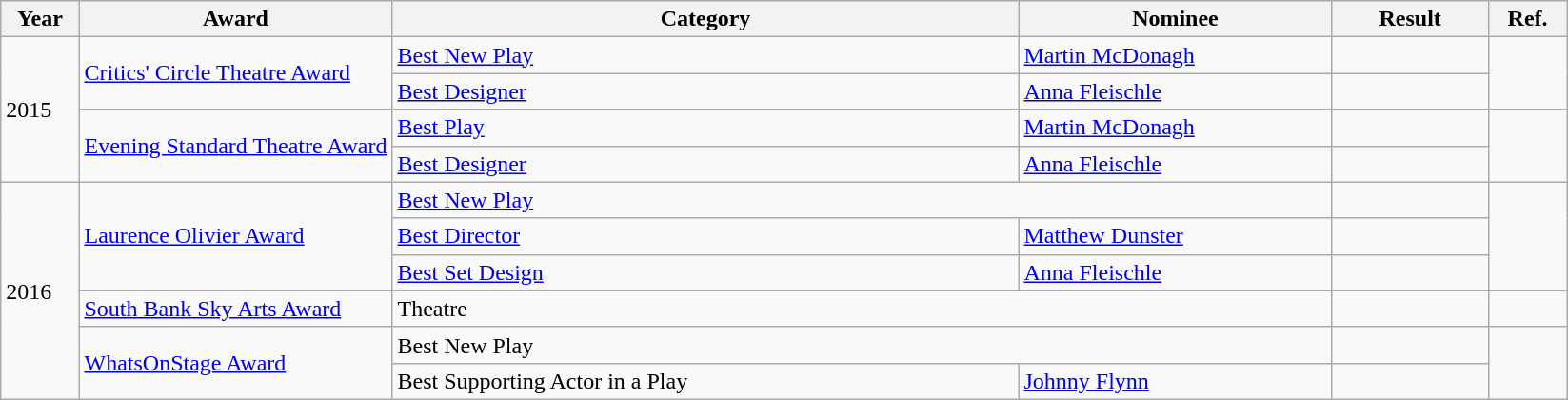<table class="wikitable">
<tr>
<th width="5%">Year</th>
<th width="20%">Award</th>
<th width="40%">Category</th>
<th width="20%">Nominee</th>
<th width="10%">Result</th>
<th width="5%">Ref.</th>
</tr>
<tr>
<td rowspan="4">2015</td>
<td rowspan="2"><a href='#'>Critics' Circle Theatre Award</a></td>
<td><a href='#'>Best New Play</a></td>
<td><a href='#'>Martin McDonagh</a></td>
<td></td>
<td rowspan=2></td>
</tr>
<tr>
<td><a href='#'>Best Designer</a></td>
<td><a href='#'>Anna Fleischle</a></td>
<td></td>
</tr>
<tr>
<td rowspan="2"><a href='#'>Evening Standard Theatre Award</a></td>
<td><a href='#'>Best Play</a></td>
<td><a href='#'>Martin McDonagh</a></td>
<td></td>
<td rowspan=2> <br></td>
</tr>
<tr>
<td><a href='#'>Best Designer</a></td>
<td><a href='#'>Anna Fleischle</a></td>
<td></td>
</tr>
<tr>
<td rowspan="6">2016</td>
<td rowspan="3"><a href='#'>Laurence Olivier Award</a></td>
<td colspan="2"><a href='#'>Best New Play</a></td>
<td></td>
<td rowspan=3></td>
</tr>
<tr>
<td><a href='#'>Best Director</a></td>
<td><a href='#'>Matthew Dunster</a></td>
<td></td>
</tr>
<tr>
<td><a href='#'>Best Set Design</a></td>
<td><a href='#'>Anna Fleischle</a></td>
<td></td>
</tr>
<tr>
<td><a href='#'>South Bank Sky Arts Award</a></td>
<td colspan="2">Theatre</td>
<td></td>
<td></td>
</tr>
<tr>
<td rowspan="2"><a href='#'>WhatsOnStage Award</a></td>
<td colspan="2">Best New Play</td>
<td></td>
<td rowspan=2></td>
</tr>
<tr>
<td>Best Supporting Actor in a Play</td>
<td><a href='#'>Johnny Flynn</a></td>
<td></td>
</tr>
</table>
